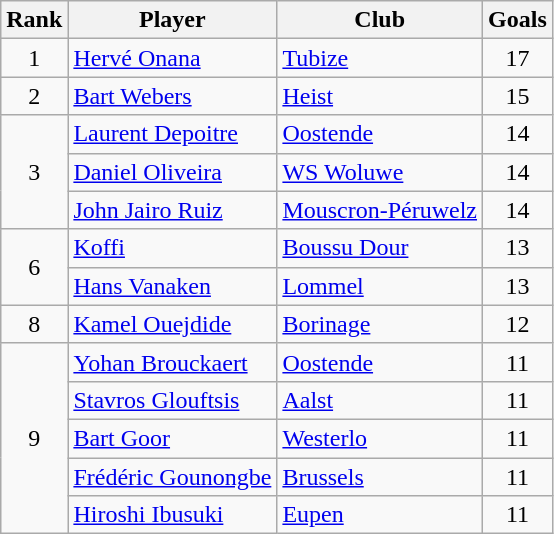<table class="wikitable" style="text-align:center">
<tr>
<th>Rank</th>
<th>Player</th>
<th>Club</th>
<th>Goals</th>
</tr>
<tr>
<td>1</td>
<td align="left"> <a href='#'>Hervé Onana</a></td>
<td align="left"><a href='#'>Tubize</a></td>
<td>17</td>
</tr>
<tr>
<td>2</td>
<td align="left"> <a href='#'>Bart Webers</a></td>
<td align="left"><a href='#'>Heist</a></td>
<td>15</td>
</tr>
<tr>
<td rowspan="3">3</td>
<td align="left"> <a href='#'>Laurent Depoitre</a></td>
<td align="left"><a href='#'>Oostende</a></td>
<td>14</td>
</tr>
<tr>
<td align="left"> <a href='#'>Daniel Oliveira</a></td>
<td align="left"><a href='#'>WS Woluwe</a></td>
<td>14</td>
</tr>
<tr>
<td align="left"> <a href='#'>John Jairo Ruiz</a></td>
<td align="left"><a href='#'>Mouscron-Péruwelz</a></td>
<td>14</td>
</tr>
<tr>
<td rowspan="2">6</td>
<td align="left"> <a href='#'>Koffi</a></td>
<td align="left"><a href='#'>Boussu Dour</a></td>
<td>13</td>
</tr>
<tr>
<td align="left"> <a href='#'>Hans Vanaken</a></td>
<td align="left"><a href='#'>Lommel</a></td>
<td>13</td>
</tr>
<tr>
<td>8</td>
<td align="left"> <a href='#'>Kamel Ouejdide</a></td>
<td align="left"><a href='#'>Borinage</a></td>
<td>12</td>
</tr>
<tr>
<td rowspan="5">9</td>
<td align="left"> <a href='#'>Yohan Brouckaert</a></td>
<td align="left"><a href='#'>Oostende</a></td>
<td>11</td>
</tr>
<tr>
<td align="left"> <a href='#'>Stavros Glouftsis</a></td>
<td align="left"><a href='#'>Aalst</a></td>
<td>11</td>
</tr>
<tr>
<td align="left"> <a href='#'>Bart Goor</a></td>
<td align="left"><a href='#'>Westerlo</a></td>
<td>11</td>
</tr>
<tr>
<td align="left"> <a href='#'>Frédéric Gounongbe</a></td>
<td align="left"><a href='#'>Brussels</a></td>
<td>11</td>
</tr>
<tr>
<td align="left"> <a href='#'>Hiroshi Ibusuki</a></td>
<td align="left"><a href='#'>Eupen</a></td>
<td>11</td>
</tr>
</table>
